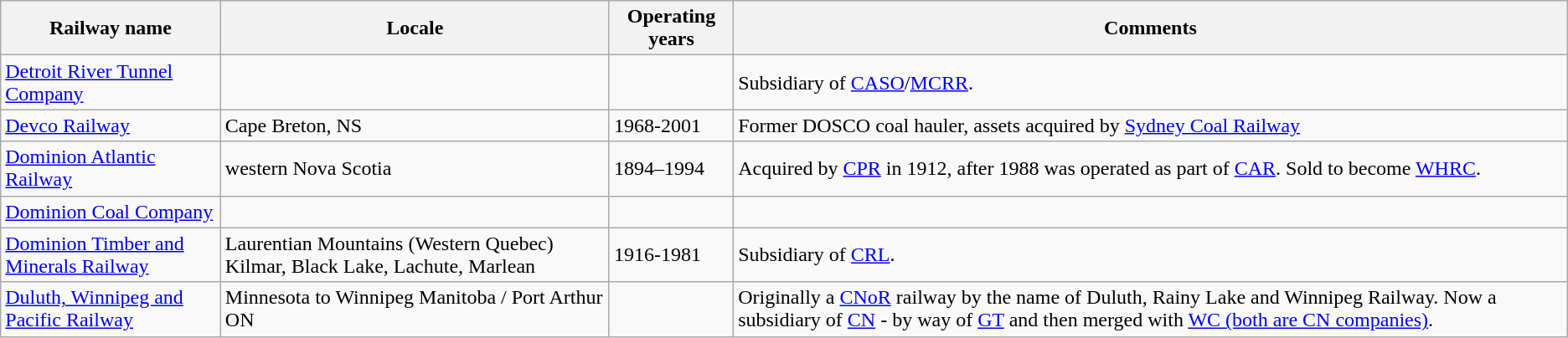<table class="wikitable">
<tr>
<th>Railway name</th>
<th>Locale</th>
<th>Operating years</th>
<th>Comments</th>
</tr>
<tr>
<td><a href='#'>Detroit River Tunnel Company</a></td>
<td></td>
<td></td>
<td>Subsidiary of <a href='#'>CASO</a>/<a href='#'>MCRR</a>.</td>
</tr>
<tr>
<td><a href='#'>Devco Railway</a></td>
<td>Cape Breton, NS</td>
<td>1968-2001</td>
<td>Former DOSCO coal hauler, assets acquired by <a href='#'>Sydney Coal Railway</a></td>
</tr>
<tr>
<td><a href='#'>Dominion Atlantic Railway</a></td>
<td>western Nova Scotia</td>
<td>1894–1994</td>
<td>Acquired by <a href='#'>CPR</a> in 1912, after 1988 was operated as part of <a href='#'>CAR</a>.  Sold to become <a href='#'>WHRC</a>.</td>
</tr>
<tr>
<td><a href='#'>Dominion Coal Company</a></td>
<td></td>
<td></td>
<td></td>
</tr>
<tr>
<td><a href='#'>Dominion Timber and Minerals Railway</a></td>
<td>Laurentian Mountains (Western Quebec) Kilmar, Black Lake, Lachute, Marlean</td>
<td>1916-1981</td>
<td>Subsidiary of <a href='#'>CRL</a>.</td>
</tr>
<tr>
<td><a href='#'>Duluth, Winnipeg and Pacific Railway</a></td>
<td>Minnesota to Winnipeg Manitoba / Port Arthur ON</td>
<td></td>
<td>Originally a <a href='#'>CNoR</a> railway by the name of Duluth, Rainy Lake and Winnipeg Railway. Now a subsidiary of <a href='#'>CN</a> - by way of <a href='#'>GT</a> and then merged with <a href='#'>WC (both are CN companies)</a>.</td>
</tr>
</table>
